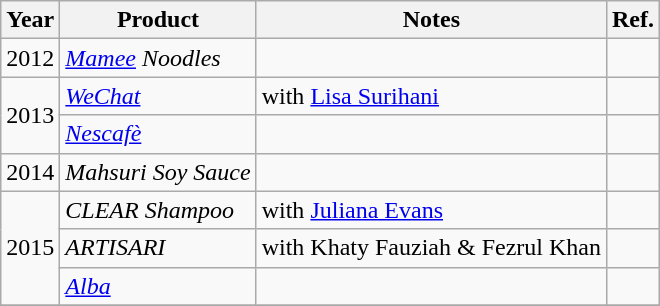<table class="wikitable">
<tr>
<th width="10">Year</th>
<th>Product</th>
<th>Notes</th>
<th>Ref.</th>
</tr>
<tr>
<td align="center">2012</td>
<td><em><a href='#'>Mamee</a> Noodles</em></td>
<td></td>
<td></td>
</tr>
<tr>
<td rowspan="2" align="center">2013</td>
<td><em><a href='#'>WeChat</a></em></td>
<td>with <a href='#'>Lisa Surihani</a></td>
<td></td>
</tr>
<tr>
<td><em><a href='#'>Nescafè</a></em></td>
<td></td>
<td></td>
</tr>
<tr>
<td align="center">2014</td>
<td><em>Mahsuri Soy Sauce</em></td>
<td></td>
<td></td>
</tr>
<tr>
<td rowspan="3" align="center">2015</td>
<td><em>CLEAR Shampoo</em></td>
<td>with <a href='#'>Juliana Evans</a></td>
<td></td>
</tr>
<tr>
<td><em>ARTISARI</em></td>
<td>with Khaty Fauziah & Fezrul Khan</td>
<td></td>
</tr>
<tr>
<td><em><a href='#'>Alba</a></em></td>
<td></td>
<td></td>
</tr>
<tr>
</tr>
</table>
